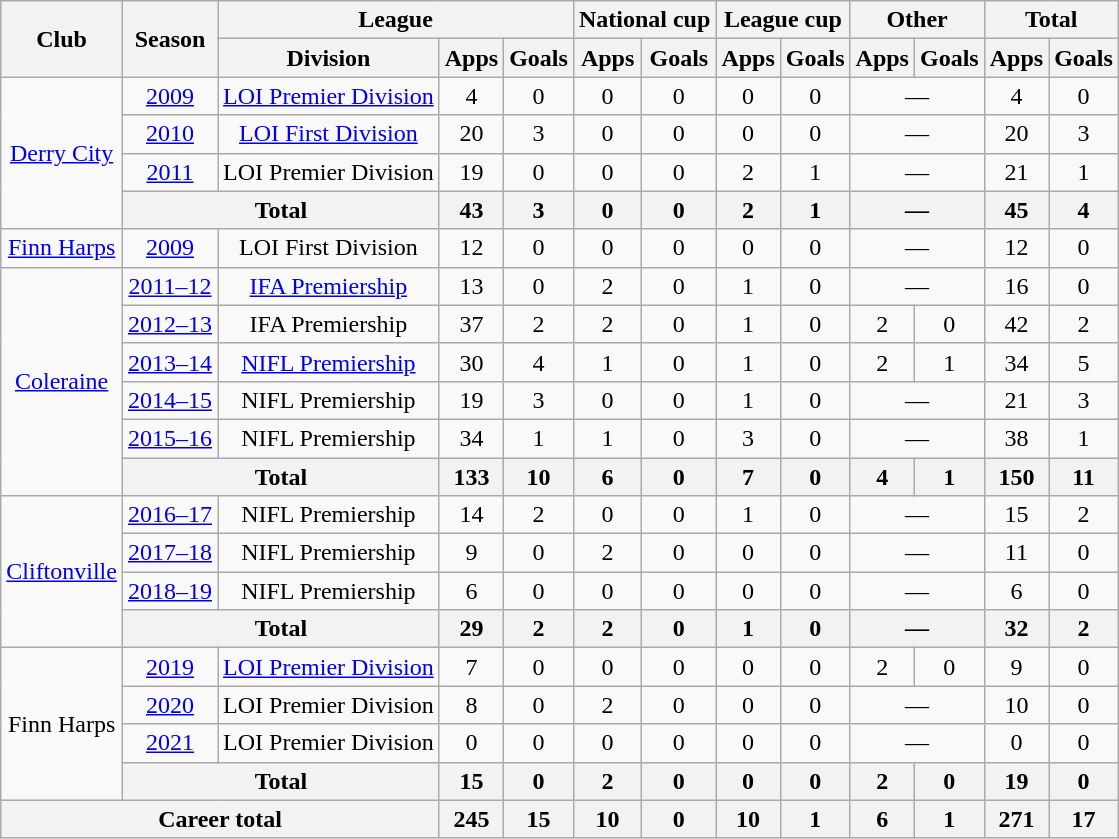<table class="wikitable" style="text-align:center">
<tr>
<th rowspan="2">Club</th>
<th rowspan="2">Season</th>
<th colspan="3">League</th>
<th colspan="2">National cup</th>
<th colspan="2">League cup</th>
<th colspan="2">Other</th>
<th colspan="2">Total</th>
</tr>
<tr>
<th>Division</th>
<th>Apps</th>
<th>Goals</th>
<th>Apps</th>
<th>Goals</th>
<th>Apps</th>
<th>Goals</th>
<th>Apps</th>
<th>Goals</th>
<th>Apps</th>
<th>Goals</th>
</tr>
<tr>
<td rowspan="4"><a href='#'>Derry City</a></td>
<td><a href='#'>2009</a></td>
<td><a href='#'>LOI Premier Division</a></td>
<td>4</td>
<td>0</td>
<td>0</td>
<td>0</td>
<td>0</td>
<td>0</td>
<td colspan="2">—</td>
<td>4</td>
<td>0</td>
</tr>
<tr>
<td><a href='#'>2010</a></td>
<td><a href='#'>LOI First Division</a></td>
<td>20</td>
<td>3</td>
<td>0</td>
<td>0</td>
<td>0</td>
<td>0</td>
<td colspan="2">—</td>
<td>20</td>
<td>3</td>
</tr>
<tr>
<td><a href='#'>2011</a></td>
<td>LOI Premier Division</td>
<td>19</td>
<td>0</td>
<td>0</td>
<td>0</td>
<td>2</td>
<td>1</td>
<td colspan="2">—</td>
<td>21</td>
<td>1</td>
</tr>
<tr>
<th colspan="2">Total</th>
<th>43</th>
<th>3</th>
<th>0</th>
<th>0</th>
<th>2</th>
<th>1</th>
<th colspan="2">—</th>
<th>45</th>
<th>4</th>
</tr>
<tr>
<td><a href='#'>Finn Harps</a></td>
<td><a href='#'>2009</a></td>
<td>LOI First Division</td>
<td>12</td>
<td>0</td>
<td>0</td>
<td>0</td>
<td>0</td>
<td>0</td>
<td colspan="2">—</td>
<td>12</td>
<td>0</td>
</tr>
<tr>
<td rowspan="6"><a href='#'>Coleraine</a></td>
<td><a href='#'>2011–12</a></td>
<td><a href='#'>IFA Premiership</a></td>
<td>13</td>
<td>0</td>
<td>2</td>
<td>0</td>
<td>1</td>
<td>0</td>
<td colspan="2">—</td>
<td>16</td>
<td>0</td>
</tr>
<tr>
<td><a href='#'>2012–13</a></td>
<td>IFA Premiership</td>
<td>37</td>
<td>2</td>
<td>2</td>
<td>0</td>
<td>1</td>
<td>0</td>
<td>2</td>
<td>0</td>
<td>42</td>
<td>2</td>
</tr>
<tr>
<td><a href='#'>2013–14</a></td>
<td><a href='#'>NIFL Premiership</a></td>
<td>30</td>
<td>4</td>
<td>1</td>
<td>0</td>
<td>1</td>
<td>0</td>
<td>2</td>
<td>1</td>
<td>34</td>
<td>5</td>
</tr>
<tr>
<td><a href='#'>2014–15</a></td>
<td>NIFL Premiership</td>
<td>19</td>
<td>3</td>
<td>0</td>
<td>0</td>
<td>1</td>
<td>0</td>
<td colspan="2">—</td>
<td>21</td>
<td>3</td>
</tr>
<tr>
<td><a href='#'>2015–16</a></td>
<td>NIFL Premiership</td>
<td>34</td>
<td>1</td>
<td>1</td>
<td>0</td>
<td>3</td>
<td>0</td>
<td colspan="2">—</td>
<td>38</td>
<td>1</td>
</tr>
<tr>
<th colspan="2">Total</th>
<th>133</th>
<th>10</th>
<th>6</th>
<th>0</th>
<th>7</th>
<th>0</th>
<th>4</th>
<th>1</th>
<th>150</th>
<th>11</th>
</tr>
<tr>
<td rowspan="4"><a href='#'>Cliftonville</a></td>
<td><a href='#'>2016–17</a></td>
<td>NIFL Premiership</td>
<td>14</td>
<td>2</td>
<td>0</td>
<td>0</td>
<td>1</td>
<td>0</td>
<td colspan="2">—</td>
<td>15</td>
<td>2</td>
</tr>
<tr>
<td><a href='#'>2017–18</a></td>
<td>NIFL Premiership</td>
<td>9</td>
<td>0</td>
<td>2</td>
<td>0</td>
<td>0</td>
<td>0</td>
<td colspan="2">—</td>
<td>11</td>
<td>0</td>
</tr>
<tr>
<td><a href='#'>2018–19</a></td>
<td>NIFL Premiership</td>
<td>6</td>
<td>0</td>
<td>0</td>
<td>0</td>
<td>0</td>
<td>0</td>
<td colspan="2">—</td>
<td>6</td>
<td>0</td>
</tr>
<tr>
<th colspan="2">Total</th>
<th>29</th>
<th>2</th>
<th>2</th>
<th>0</th>
<th>1</th>
<th>0</th>
<th colspan="2">—</th>
<th>32</th>
<th>2</th>
</tr>
<tr>
<td rowspan="4">Finn Harps</td>
<td><a href='#'>2019</a></td>
<td><a href='#'>LOI Premier Division</a></td>
<td>7</td>
<td>0</td>
<td>0</td>
<td>0</td>
<td>0</td>
<td>0</td>
<td>2</td>
<td>0</td>
<td>9</td>
<td>0</td>
</tr>
<tr>
<td><a href='#'>2020</a></td>
<td>LOI Premier Division</td>
<td>8</td>
<td>0</td>
<td>2</td>
<td>0</td>
<td>0</td>
<td>0</td>
<td colspan="2">—</td>
<td>10</td>
<td>0</td>
</tr>
<tr>
<td><a href='#'>2021</a></td>
<td>LOI Premier Division</td>
<td>0</td>
<td>0</td>
<td>0</td>
<td>0</td>
<td>0</td>
<td>0</td>
<td colspan="2">—</td>
<td>0</td>
<td>0</td>
</tr>
<tr>
<th colspan="2">Total</th>
<th>15</th>
<th>0</th>
<th>2</th>
<th>0</th>
<th>0</th>
<th>0</th>
<th>2</th>
<th>0</th>
<th>19</th>
<th>0</th>
</tr>
<tr>
<th colspan="3">Career total</th>
<th>245</th>
<th>15</th>
<th>10</th>
<th>0</th>
<th>10</th>
<th>1</th>
<th>6</th>
<th>1</th>
<th>271</th>
<th>17</th>
</tr>
</table>
